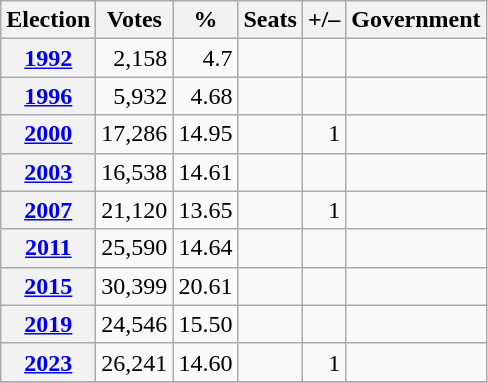<table class="wikitable" style="text-align:right">
<tr>
<th>Election</th>
<th>Votes</th>
<th>%</th>
<th>Seats</th>
<th>+/–</th>
<th>Government</th>
</tr>
<tr>
<th><a href='#'>1992</a></th>
<td>2,158</td>
<td>4.7</td>
<td></td>
<td></td>
<td></td>
</tr>
<tr>
<th><a href='#'>1996</a></th>
<td>5,932</td>
<td>4.68</td>
<td></td>
<td></td>
<td></td>
</tr>
<tr>
<th><a href='#'>2000</a></th>
<td>17,286</td>
<td>14.95</td>
<td></td>
<td> 1</td>
<td></td>
</tr>
<tr>
<th><a href='#'>2003</a></th>
<td>16,538</td>
<td>14.61</td>
<td></td>
<td></td>
<td></td>
</tr>
<tr>
<th><a href='#'>2007</a></th>
<td>21,120</td>
<td>13.65</td>
<td></td>
<td> 1</td>
<td></td>
</tr>
<tr>
<th><a href='#'>2011</a></th>
<td>25,590</td>
<td>14.64</td>
<td></td>
<td></td>
<td></td>
</tr>
<tr>
<th><a href='#'>2015</a></th>
<td>30,399</td>
<td>20.61</td>
<td></td>
<td></td>
<td></td>
</tr>
<tr>
<th><a href='#'>2019</a></th>
<td>24,546</td>
<td>15.50</td>
<td></td>
<td></td>
<td></td>
</tr>
<tr>
<th><a href='#'>2023</a></th>
<td>26,241</td>
<td>14.60</td>
<td></td>
<td> 1</td>
<td></td>
</tr>
<tr>
</tr>
</table>
